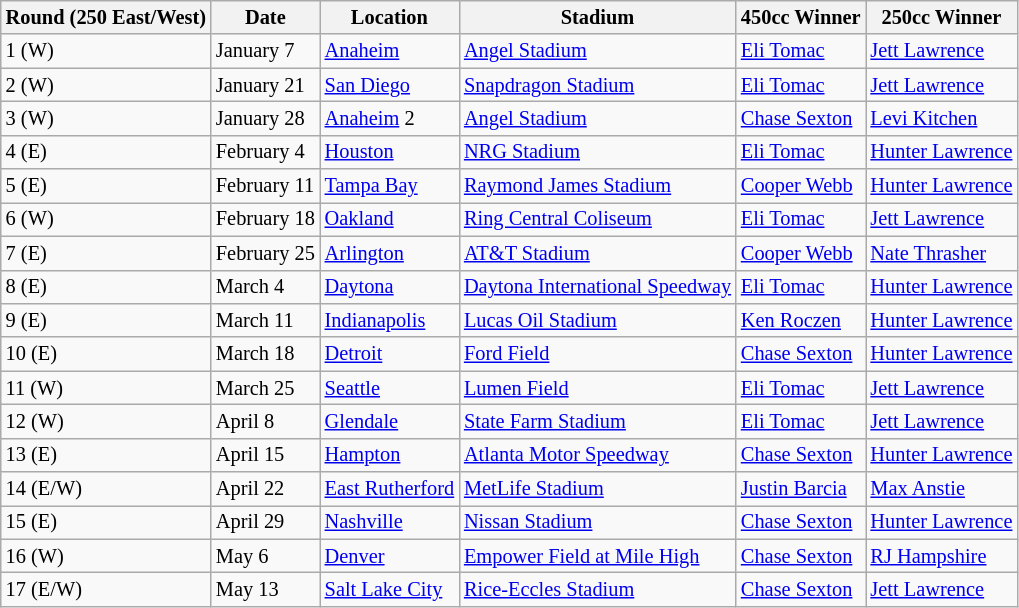<table class="wikitable" style="font-size: 85%;">
<tr>
<th>Round (250 East/West)</th>
<th>Date</th>
<th>Location</th>
<th>Stadium</th>
<th>450cc Winner</th>
<th>250cc Winner</th>
</tr>
<tr>
<td>1 (W)</td>
<td>January 7</td>
<td> <a href='#'>Anaheim</a></td>
<td><a href='#'>Angel Stadium</a></td>
<td> <a href='#'>Eli Tomac</a></td>
<td> <a href='#'>Jett Lawrence</a></td>
</tr>
<tr>
<td>2 (W)</td>
<td>January 21</td>
<td> <a href='#'>San Diego</a></td>
<td><a href='#'>Snapdragon Stadium</a></td>
<td> <a href='#'>Eli Tomac</a></td>
<td> <a href='#'>Jett Lawrence</a></td>
</tr>
<tr>
<td>3 (W)</td>
<td>January 28</td>
<td> <a href='#'>Anaheim</a> 2</td>
<td><a href='#'>Angel Stadium</a></td>
<td> <a href='#'>Chase Sexton</a></td>
<td> <a href='#'>Levi Kitchen</a></td>
</tr>
<tr>
<td>4 (E)</td>
<td>February 4</td>
<td> <a href='#'>Houston</a></td>
<td><a href='#'>NRG Stadium</a></td>
<td> <a href='#'>Eli Tomac</a></td>
<td> <a href='#'>Hunter Lawrence</a></td>
</tr>
<tr>
<td>5 (E)</td>
<td>February 11</td>
<td> <a href='#'>Tampa Bay</a></td>
<td><a href='#'>Raymond James Stadium</a></td>
<td> <a href='#'>Cooper Webb</a></td>
<td> <a href='#'>Hunter Lawrence</a></td>
</tr>
<tr>
<td>6 (W)</td>
<td>February 18</td>
<td> <a href='#'>Oakland</a></td>
<td><a href='#'>Ring Central Coliseum</a></td>
<td> <a href='#'>Eli Tomac</a></td>
<td> <a href='#'>Jett Lawrence</a></td>
</tr>
<tr>
<td>7 (E)</td>
<td>February 25</td>
<td> <a href='#'>Arlington</a></td>
<td><a href='#'>AT&T Stadium</a></td>
<td> <a href='#'>Cooper Webb</a></td>
<td> <a href='#'>Nate Thrasher</a></td>
</tr>
<tr>
<td>8 (E)</td>
<td>March 4</td>
<td> <a href='#'>Daytona</a></td>
<td><a href='#'>Daytona International Speedway</a></td>
<td> <a href='#'>Eli Tomac</a></td>
<td> <a href='#'>Hunter Lawrence</a></td>
</tr>
<tr>
<td>9 (E)</td>
<td>March 11</td>
<td> <a href='#'>Indianapolis</a></td>
<td><a href='#'>Lucas Oil Stadium</a></td>
<td> <a href='#'>Ken Roczen</a></td>
<td> <a href='#'>Hunter Lawrence</a></td>
</tr>
<tr>
<td>10 (E)</td>
<td>March 18</td>
<td> <a href='#'>Detroit</a></td>
<td><a href='#'>Ford Field</a></td>
<td> <a href='#'>Chase Sexton</a></td>
<td> <a href='#'>Hunter Lawrence</a></td>
</tr>
<tr>
<td>11 (W)</td>
<td>March 25</td>
<td> <a href='#'>Seattle</a></td>
<td><a href='#'>Lumen Field</a></td>
<td> <a href='#'>Eli Tomac</a></td>
<td> <a href='#'>Jett Lawrence</a></td>
</tr>
<tr>
<td>12 (W)</td>
<td>April 8</td>
<td> <a href='#'>Glendale</a></td>
<td><a href='#'>State Farm Stadium</a></td>
<td> <a href='#'>Eli Tomac</a></td>
<td> <a href='#'>Jett Lawrence</a></td>
</tr>
<tr>
<td>13 (E)</td>
<td>April 15</td>
<td> <a href='#'>Hampton</a></td>
<td><a href='#'>Atlanta Motor Speedway</a></td>
<td> <a href='#'>Chase Sexton</a></td>
<td> <a href='#'>Hunter Lawrence</a></td>
</tr>
<tr>
<td>14 (E/W)</td>
<td>April 22</td>
<td> <a href='#'>East Rutherford</a></td>
<td><a href='#'>MetLife Stadium</a></td>
<td><a href='#'>Justin Barcia</a></td>
<td> <a href='#'>Max Anstie</a></td>
</tr>
<tr>
<td>15 (E)</td>
<td>April 29</td>
<td> <a href='#'>Nashville</a></td>
<td><a href='#'>Nissan Stadium</a></td>
<td> <a href='#'>Chase Sexton</a></td>
<td> <a href='#'>Hunter Lawrence</a></td>
</tr>
<tr>
<td>16 (W)</td>
<td>May 6</td>
<td> <a href='#'>Denver</a></td>
<td><a href='#'>Empower Field at Mile High</a></td>
<td> <a href='#'>Chase Sexton</a></td>
<td> <a href='#'>RJ Hampshire</a></td>
</tr>
<tr>
<td>17 (E/W)</td>
<td>May 13</td>
<td> <a href='#'>Salt Lake City</a></td>
<td><a href='#'>Rice-Eccles Stadium</a></td>
<td> <a href='#'>Chase Sexton</a></td>
<td> <a href='#'>Jett Lawrence</a></td>
</tr>
</table>
